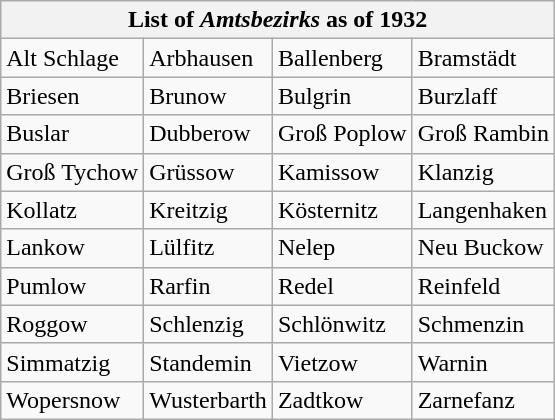<table class="wikitable">
<tr>
<th colspan="4">List of <em>Amtsbezirks</em> as of 1932</th>
</tr>
<tr>
<td>Alt Schlage</td>
<td>Arbhausen</td>
<td>Ballenberg</td>
<td>Bramstädt</td>
</tr>
<tr>
<td>Briesen</td>
<td>Brunow</td>
<td>Bulgrin</td>
<td>Burzlaff</td>
</tr>
<tr>
<td>Buslar</td>
<td>Dubberow</td>
<td>Groß Poplow</td>
<td>Groß Rambin</td>
</tr>
<tr>
<td>Groß Tychow</td>
<td>Grüssow</td>
<td>Kamissow</td>
<td>Klanzig</td>
</tr>
<tr>
<td>Kollatz</td>
<td>Kreitzig</td>
<td>Kösternitz</td>
<td>Langenhaken</td>
</tr>
<tr>
<td>Lankow</td>
<td>Lülfitz</td>
<td>Nelep</td>
<td>Neu Buckow</td>
</tr>
<tr>
<td>Pumlow</td>
<td>Rarfin</td>
<td>Redel</td>
<td>Reinfeld</td>
</tr>
<tr>
<td>Roggow</td>
<td>Schlenzig</td>
<td>Schlönwitz</td>
<td>Schmenzin</td>
</tr>
<tr>
<td>Simmatzig</td>
<td>Standemin</td>
<td>Vietzow</td>
<td>Warnin</td>
</tr>
<tr>
<td>Wopersnow</td>
<td>Wusterbarth</td>
<td>Zadtkow</td>
<td>Zarnefanz</td>
</tr>
</table>
